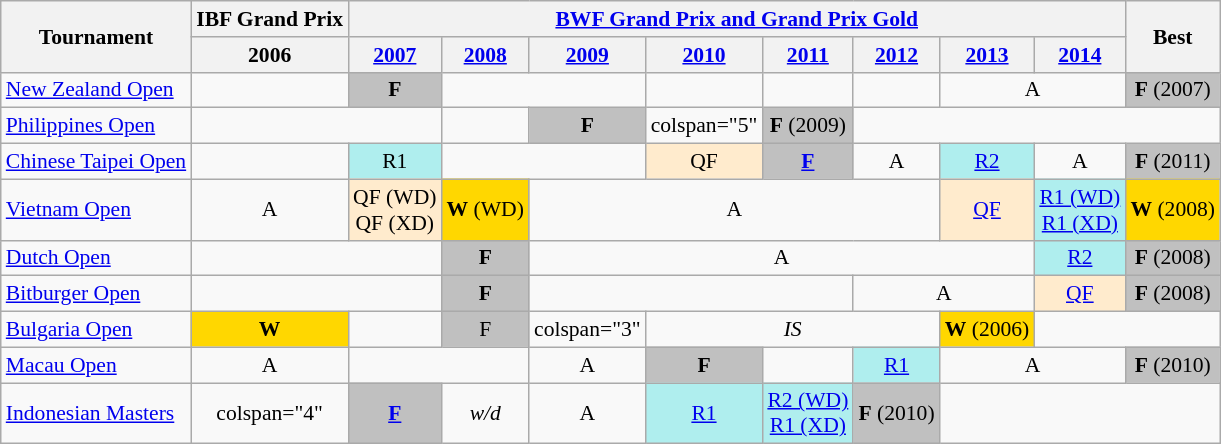<table class="wikitable" style="font-size: 90%; text-align:center">
<tr>
<th rowspan="2">Tournament</th>
<th><strong>IBF Grand Prix</strong></th>
<th colspan="8"><strong><a href='#'>BWF Grand Prix and Grand Prix Gold</a></strong></th>
<th rowspan="2">Best</th>
</tr>
<tr>
<th>2006</th>
<th><a href='#'>2007</a></th>
<th><a href='#'>2008</a></th>
<th><a href='#'>2009</a></th>
<th><a href='#'>2010</a></th>
<th><a href='#'>2011</a></th>
<th><a href='#'>2012</a></th>
<th><a href='#'>2013</a></th>
<th><a href='#'>2014</a></th>
</tr>
<tr>
<td align=left><a href='#'>New Zealand Open</a></td>
<td></td>
<td bgcolor=Silver><strong>F</strong></td>
<td colspan="2"></td>
<td></td>
<td></td>
<td></td>
<td colspan="2">A</td>
<td bgcolor=Silver><strong>F</strong> (2007)</td>
</tr>
<tr>
<td align=left><a href='#'>Philippines Open</a></td>
<td colspan="2"></td>
<td></td>
<td bgcolor=Silver><strong>F</strong></td>
<td>colspan="5" </td>
<td bgcolor=Silver><strong>F</strong> (2009)</td>
</tr>
<tr>
<td align=left><a href='#'>Chinese Taipei Open</a></td>
<td></td>
<td bgcolor=AFEEEE>R1</td>
<td colspan="2"></td>
<td bgcolor=FFEBCD>QF</td>
<td bgcolor=Silver><a href='#'><strong>F</strong></a></td>
<td>A</td>
<td bgcolor=AFEEEE><a href='#'>R2</a></td>
<td>A</td>
<td bgcolor=Silver><strong>F</strong> (2011)</td>
</tr>
<tr>
<td align=left><a href='#'>Vietnam Open</a></td>
<td>A</td>
<td bgcolor=FFEBCD>QF (WD)<br> QF (XD)</td>
<td bgcolor=Gold><strong>W</strong> (WD)</td>
<td colspan="4">A</td>
<td bgcolor=FFEBCD><a href='#'>QF</a></td>
<td bgcolor=AFEEEE><a href='#'>R1 (WD)</a><br><a href='#'>R1 (XD)</a></td>
<td bgcolor=Gold><strong>W</strong> (2008)</td>
</tr>
<tr>
<td align=left><a href='#'>Dutch Open</a></td>
<td colspan="2"></td>
<td bgcolor=Silver><strong>F</strong></td>
<td colspan="5">A</td>
<td bgcolor=AFEEEE><a href='#'>R2</a></td>
<td bgcolor=Silver><strong>F</strong> (2008)</td>
</tr>
<tr>
<td align=left><a href='#'>Bitburger Open</a></td>
<td colspan="2"></td>
<td bgcolor=Silver><strong>F</strong></td>
<td colspan="3"></td>
<td colspan="2">A</td>
<td bgcolor=FFEBCD><a href='#'>QF</a></td>
<td bgcolor=Silver><strong>F</strong> (2008)</td>
</tr>
<tr>
<td align=left><a href='#'>Bulgaria Open</a></td>
<td bgcolor=Gold><strong>W</strong></td>
<td></td>
<td bgcolor=Silver>F</td>
<td>colspan="3" </td>
<td colspan="3"><em>IS</em></td>
<td bgcolor=Gold><strong>W</strong> (2006)</td>
</tr>
<tr>
<td align=left><a href='#'>Macau Open</a></td>
<td>A</td>
<td colspan="2"></td>
<td>A</td>
<td bgcolor=Silver><strong>F</strong></td>
<td></td>
<td bgcolor=AFEEEE><a href='#'>R1</a></td>
<td colspan="2">A</td>
<td bgcolor=Silver><strong>F</strong> (2010)</td>
</tr>
<tr>
<td align=left><a href='#'>Indonesian Masters</a></td>
<td>colspan="4" </td>
<td bgcolor=Silver><a href='#'><strong>F</strong></a></td>
<td><em>w/d</em></td>
<td>A</td>
<td bgcolor=AFEEEE><a href='#'>R1</a></td>
<td bgcolor=AFEEEE><a href='#'>R2 (WD)</a><br><a href='#'>R1 (XD)</a></td>
<td bgcolor=Silver><strong>F</strong> (2010)</td>
</tr>
</table>
